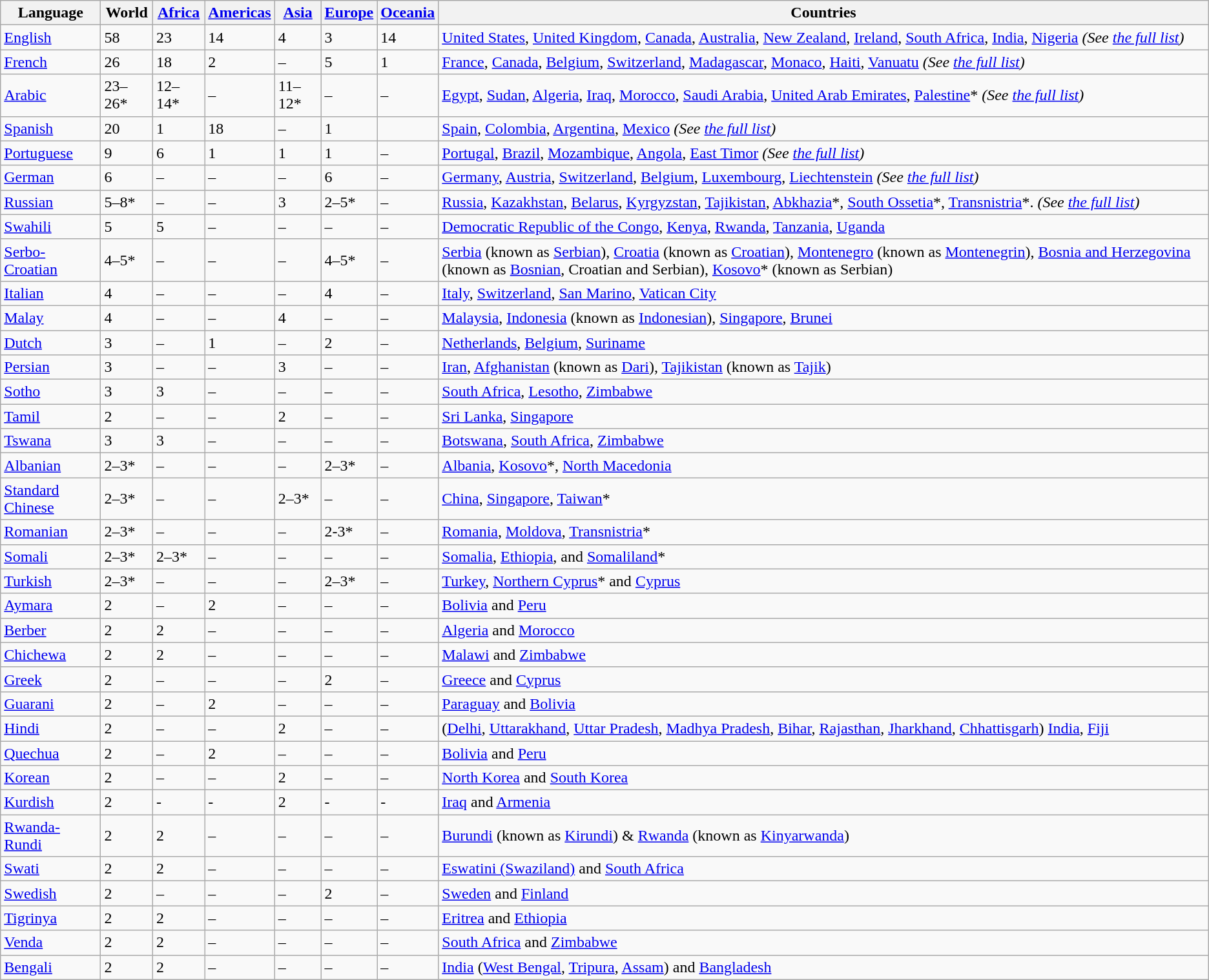<table class="wikitable sortable">
<tr>
<th>Language</th>
<th>World</th>
<th><a href='#'>Africa</a></th>
<th><a href='#'>Americas</a></th>
<th><a href='#'>Asia</a></th>
<th><a href='#'>Europe</a></th>
<th><a href='#'>Oceania</a></th>
<th>Countries</th>
</tr>
<tr>
<td><a href='#'>English</a></td>
<td>58</td>
<td>23</td>
<td>14</td>
<td>4</td>
<td>3</td>
<td>14</td>
<td><a href='#'>United States</a>,  <a href='#'>United Kingdom</a>, <a href='#'>Canada</a>, <a href='#'>Australia</a>, <a href='#'>New Zealand</a>, <a href='#'>Ireland</a>, <a href='#'>South Africa</a>, <a href='#'>India</a>, <a href='#'>Nigeria</a> <em>(See <a href='#'>the full list</a>)</em></td>
</tr>
<tr>
<td><a href='#'>French</a></td>
<td>26</td>
<td>18</td>
<td>2</td>
<td>–</td>
<td>5</td>
<td>1</td>
<td><a href='#'>France</a>, <a href='#'>Canada</a>, <a href='#'>Belgium</a>, <a href='#'>Switzerland</a>, <a href='#'>Madagascar</a>, <a href='#'>Monaco</a>, <a href='#'>Haiti</a>, <a href='#'>Vanuatu</a> <em>(See <a href='#'>the full list</a>)</em></td>
</tr>
<tr>
<td><a href='#'>Arabic</a></td>
<td>23–26*</td>
<td>12–14*</td>
<td>–</td>
<td>11–12*</td>
<td>–</td>
<td>–</td>
<td><a href='#'>Egypt</a>, <a href='#'>Sudan</a>, <a href='#'>Algeria</a>, <a href='#'>Iraq</a>, <a href='#'>Morocco</a>, <a href='#'>Saudi Arabia</a>, <a href='#'>United Arab Emirates</a>, <a href='#'>Palestine</a>* <em>(See <a href='#'>the full list</a>)</em></td>
</tr>
<tr>
<td><a href='#'>Spanish</a></td>
<td>20</td>
<td>1</td>
<td>18</td>
<td>–</td>
<td>1</td>
<td></td>
<td><a href='#'>Spain</a>, <a href='#'>Colombia</a>, <a href='#'>Argentina</a>, <a href='#'>Mexico</a> <em>(See <a href='#'>the full list</a>)</em></td>
</tr>
<tr>
<td><a href='#'>Portuguese</a></td>
<td>9</td>
<td>6</td>
<td>1</td>
<td>1</td>
<td>1</td>
<td>–</td>
<td><a href='#'>Portugal</a>, <a href='#'>Brazil</a>, <a href='#'>Mozambique</a>, <a href='#'>Angola</a>, <a href='#'>East Timor</a> <em>(See <a href='#'>the full list</a>)</em></td>
</tr>
<tr>
<td><a href='#'>German</a></td>
<td>6</td>
<td>–</td>
<td>–</td>
<td>–</td>
<td>6</td>
<td>–</td>
<td><a href='#'>Germany</a>, <a href='#'>Austria</a>, <a href='#'>Switzerland</a>, <a href='#'>Belgium</a>, <a href='#'>Luxembourg</a>, <a href='#'>Liechtenstein</a> <em>(See <a href='#'>the full list</a>)</em></td>
</tr>
<tr>
<td><a href='#'>Russian</a></td>
<td>5–8*</td>
<td>–</td>
<td>–</td>
<td>3</td>
<td>2–5*</td>
<td>–</td>
<td><a href='#'>Russia</a>, <a href='#'>Kazakhstan</a>, <a href='#'>Belarus</a>, <a href='#'>Kyrgyzstan</a>, <a href='#'>Tajikistan</a>, <a href='#'>Abkhazia</a>*, <a href='#'>South Ossetia</a>*, <a href='#'>Transnistria</a>*. <em>(See <a href='#'>the full list</a>)</em></td>
</tr>
<tr>
<td><a href='#'>Swahili</a></td>
<td>5</td>
<td>5</td>
<td>–</td>
<td>–</td>
<td>–</td>
<td>–</td>
<td><a href='#'>Democratic Republic of the Congo</a>, <a href='#'>Kenya</a>, <a href='#'>Rwanda</a>, <a href='#'>Tanzania</a>, <a href='#'>Uganda</a></td>
</tr>
<tr>
<td><a href='#'>Serbo-Croatian</a></td>
<td>4–5*</td>
<td>–</td>
<td>–</td>
<td>–</td>
<td>4–5*</td>
<td>–</td>
<td><a href='#'>Serbia</a> (known as <a href='#'>Serbian</a>), <a href='#'>Croatia</a> (known as <a href='#'>Croatian</a>), <a href='#'>Montenegro</a> (known as <a href='#'>Montenegrin</a>), <a href='#'>Bosnia and Herzegovina</a> (known as <a href='#'>Bosnian</a>, Croatian and Serbian), <a href='#'>Kosovo</a>* (known as Serbian)</td>
</tr>
<tr>
<td><a href='#'>Italian</a></td>
<td>4</td>
<td>–</td>
<td>–</td>
<td>–</td>
<td>4</td>
<td>–</td>
<td><a href='#'>Italy</a>, <a href='#'>Switzerland</a>, <a href='#'>San Marino</a>, <a href='#'>Vatican City</a></td>
</tr>
<tr>
<td><a href='#'>Malay</a></td>
<td>4</td>
<td>–</td>
<td>–</td>
<td>4</td>
<td>–</td>
<td>–</td>
<td><a href='#'>Malaysia</a>, <a href='#'>Indonesia</a> (known as <a href='#'>Indonesian</a>), <a href='#'>Singapore</a>, <a href='#'>Brunei</a></td>
</tr>
<tr>
<td><a href='#'>Dutch</a></td>
<td>3</td>
<td>–</td>
<td>1</td>
<td>–</td>
<td>2</td>
<td>–</td>
<td><a href='#'>Netherlands</a>, <a href='#'>Belgium</a>, <a href='#'>Suriname</a></td>
</tr>
<tr>
<td><a href='#'>Persian</a></td>
<td>3</td>
<td>–</td>
<td>–</td>
<td>3</td>
<td>–</td>
<td>–</td>
<td><a href='#'>Iran</a>, <a href='#'>Afghanistan</a> (known as <a href='#'>Dari</a>), <a href='#'>Tajikistan</a> (known as <a href='#'>Tajik</a>)</td>
</tr>
<tr>
<td><a href='#'>Sotho</a></td>
<td>3</td>
<td>3</td>
<td>–</td>
<td>–</td>
<td>–</td>
<td>–</td>
<td><a href='#'>South Africa</a>, <a href='#'>Lesotho</a>, <a href='#'>Zimbabwe</a></td>
</tr>
<tr>
<td><a href='#'>Tamil</a></td>
<td>2</td>
<td>–</td>
<td>–</td>
<td>2</td>
<td>–</td>
<td>–</td>
<td><a href='#'>Sri Lanka</a>,  <a href='#'>Singapore</a></td>
</tr>
<tr>
<td><a href='#'>Tswana</a></td>
<td>3</td>
<td>3</td>
<td>–</td>
<td>–</td>
<td>–</td>
<td>–</td>
<td><a href='#'>Botswana</a>, <a href='#'>South Africa</a>, <a href='#'>Zimbabwe</a></td>
</tr>
<tr>
<td><a href='#'>Albanian</a></td>
<td>2–3*</td>
<td>–</td>
<td>–</td>
<td>–</td>
<td>2–3*</td>
<td>–</td>
<td><a href='#'>Albania</a>, <a href='#'>Kosovo</a>*, <a href='#'>North Macedonia</a></td>
</tr>
<tr>
<td><a href='#'>Standard Chinese</a></td>
<td>2–3*</td>
<td>–</td>
<td>–</td>
<td>2–3*</td>
<td>–</td>
<td>–</td>
<td><a href='#'>China</a>, <a href='#'>Singapore</a>, <a href='#'>Taiwan</a>*</td>
</tr>
<tr>
<td><a href='#'>Romanian</a></td>
<td>2–3*</td>
<td>–</td>
<td>–</td>
<td>–</td>
<td>2-3*</td>
<td>–</td>
<td><a href='#'>Romania</a>, <a href='#'>Moldova</a>, <a href='#'>Transnistria</a>*</td>
</tr>
<tr>
<td><a href='#'>Somali</a></td>
<td>2–3*</td>
<td>2–3*</td>
<td>–</td>
<td>–</td>
<td>–</td>
<td>–</td>
<td><a href='#'>Somalia</a>, <a href='#'>Ethiopia</a>, and <a href='#'>Somaliland</a>*</td>
</tr>
<tr>
<td><a href='#'>Turkish</a></td>
<td>2–3*</td>
<td>–</td>
<td>–</td>
<td>–</td>
<td>2–3*</td>
<td>–</td>
<td><a href='#'>Turkey</a>, <a href='#'>Northern Cyprus</a>* and <a href='#'>Cyprus</a></td>
</tr>
<tr>
<td><a href='#'>Aymara</a></td>
<td>2</td>
<td>–</td>
<td>2</td>
<td>–</td>
<td>–</td>
<td>–</td>
<td><a href='#'>Bolivia</a> and <a href='#'>Peru</a></td>
</tr>
<tr>
<td><a href='#'>Berber</a></td>
<td>2</td>
<td>2</td>
<td>–</td>
<td>–</td>
<td>–</td>
<td>–</td>
<td><a href='#'>Algeria</a> and <a href='#'>Morocco</a></td>
</tr>
<tr>
<td><a href='#'>Chichewa</a></td>
<td>2</td>
<td>2</td>
<td>–</td>
<td>–</td>
<td>–</td>
<td>–</td>
<td><a href='#'>Malawi</a> and <a href='#'>Zimbabwe</a></td>
</tr>
<tr>
<td><a href='#'>Greek</a></td>
<td>2</td>
<td>–</td>
<td>–</td>
<td>–</td>
<td>2</td>
<td>–</td>
<td><a href='#'>Greece</a> and <a href='#'>Cyprus</a></td>
</tr>
<tr>
<td><a href='#'>Guarani</a></td>
<td>2</td>
<td>–</td>
<td>2</td>
<td>–</td>
<td>–</td>
<td>–</td>
<td><a href='#'>Paraguay</a> and <a href='#'>Bolivia</a></td>
</tr>
<tr>
<td><a href='#'>Hindi</a></td>
<td>2</td>
<td>–</td>
<td>–</td>
<td>2</td>
<td>–</td>
<td>–</td>
<td>(<a href='#'>Delhi</a>, <a href='#'>Uttarakhand</a>, <a href='#'>Uttar Pradesh</a>, <a href='#'>Madhya Pradesh</a>, <a href='#'>Bihar</a>, <a href='#'>Rajasthan</a>, <a href='#'>Jharkhand</a>, <a href='#'>Chhattisgarh</a>) <a href='#'>India</a>, <a href='#'>Fiji</a></td>
</tr>
<tr>
<td><a href='#'>Quechua</a></td>
<td>2</td>
<td>–</td>
<td>2</td>
<td>–</td>
<td>–</td>
<td>–</td>
<td><a href='#'>Bolivia</a> and <a href='#'>Peru</a></td>
</tr>
<tr>
<td><a href='#'>Korean</a></td>
<td>2</td>
<td>–</td>
<td>–</td>
<td>2</td>
<td>–</td>
<td>–</td>
<td><a href='#'>North Korea</a> and <a href='#'>South Korea</a></td>
</tr>
<tr>
<td><a href='#'>Kurdish</a></td>
<td>2</td>
<td>-</td>
<td>-</td>
<td>2</td>
<td>-</td>
<td>-</td>
<td><a href='#'>Iraq</a> and <a href='#'>Armenia</a></td>
</tr>
<tr>
<td><a href='#'>Rwanda-Rundi</a></td>
<td>2</td>
<td>2</td>
<td>–</td>
<td>–</td>
<td>–</td>
<td>–</td>
<td><a href='#'>Burundi</a> (known as <a href='#'>Kirundi</a>) & <a href='#'>Rwanda</a> (known as <a href='#'>Kinyarwanda</a>)</td>
</tr>
<tr>
<td><a href='#'>Swati</a></td>
<td>2</td>
<td>2</td>
<td>–</td>
<td>–</td>
<td>–</td>
<td>–</td>
<td><a href='#'>Eswatini (Swaziland)</a> and <a href='#'>South Africa</a></td>
</tr>
<tr>
<td><a href='#'>Swedish</a></td>
<td>2</td>
<td>–</td>
<td>–</td>
<td>–</td>
<td>2</td>
<td>–</td>
<td><a href='#'>Sweden</a> and <a href='#'>Finland</a></td>
</tr>
<tr>
<td><a href='#'>Tigrinya</a></td>
<td>2</td>
<td>2</td>
<td>–</td>
<td>–</td>
<td>–</td>
<td>–</td>
<td><a href='#'>Eritrea</a> and <a href='#'>Ethiopia</a></td>
</tr>
<tr>
<td><a href='#'>Venda</a></td>
<td>2</td>
<td>2</td>
<td>–</td>
<td>–</td>
<td>–</td>
<td>–</td>
<td><a href='#'>South Africa</a> and <a href='#'>Zimbabwe</a></td>
</tr>
<tr>
<td><a href='#'>Bengali</a></td>
<td>2</td>
<td>2</td>
<td>–</td>
<td>–</td>
<td>–</td>
<td>–</td>
<td><a href='#'>India</a> (<a href='#'>West Bengal</a>, <a href='#'>Tripura</a>, <a href='#'>Assam</a>) and <a href='#'>Bangladesh</a></td>
</tr>
</table>
